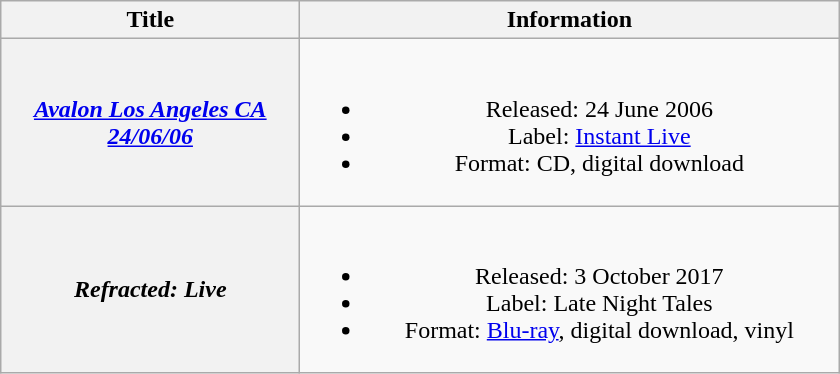<table class="wikitable plainrowheaders" style="text-align:center;">
<tr>
<th scope="col" style="width:12em;">Title</th>
<th scope="col" style="width:22em;">Information</th>
</tr>
<tr>
<th scope="row"><em><a href='#'>Avalon Los Angeles CA 24/06/06</a></em></th>
<td><br><ul><li>Released: 24 June 2006</li><li>Label: <a href='#'>Instant Live</a></li><li>Format: CD, digital download</li></ul></td>
</tr>
<tr>
<th scope="row"><em>Refracted: Live</em></th>
<td><br><ul><li>Released: 3 October 2017</li><li>Label: Late Night Tales</li><li>Format: <a href='#'>Blu-ray</a>, digital download, vinyl</li></ul></td>
</tr>
</table>
